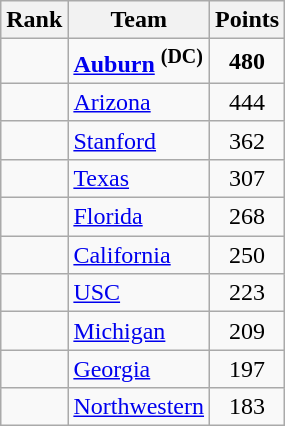<table class="wikitable sortable" style="text-align:center">
<tr>
<th>Rank</th>
<th>Team</th>
<th>Points</th>
</tr>
<tr>
<td></td>
<td align=left><strong><a href='#'>Auburn</a></strong> <sup><strong>(DC)</strong></sup></td>
<td><strong>480</strong></td>
</tr>
<tr>
<td></td>
<td align=left><a href='#'>Arizona</a></td>
<td>444</td>
</tr>
<tr>
<td></td>
<td align=left><a href='#'>Stanford</a></td>
<td>362</td>
</tr>
<tr>
<td></td>
<td align=left><a href='#'>Texas</a></td>
<td>307</td>
</tr>
<tr>
<td></td>
<td align=left><a href='#'>Florida</a></td>
<td>268</td>
</tr>
<tr>
<td></td>
<td align=left><a href='#'>California</a></td>
<td>250</td>
</tr>
<tr>
<td></td>
<td align=left><a href='#'>USC</a></td>
<td>223</td>
</tr>
<tr>
<td></td>
<td align=left><a href='#'>Michigan</a></td>
<td>209</td>
</tr>
<tr>
<td></td>
<td align=left><a href='#'>Georgia</a></td>
<td>197</td>
</tr>
<tr>
<td></td>
<td align=left><a href='#'>Northwestern</a></td>
<td>183</td>
</tr>
</table>
